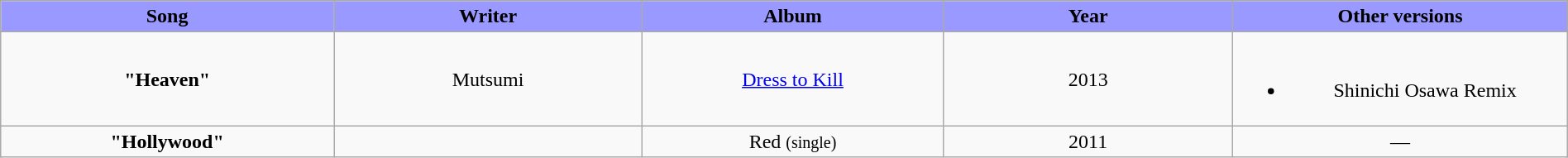<table class="wikitable" style="margin:0.5em auto; clear:both; text-align:center; width:100%">
<tr>
<th width="500" style="background: #99F;">Song</th>
<th width="500" style="background: #99F;">Writer</th>
<th width="500" style="background: #99F;">Album</th>
<th width="500" style="background: #99F;">Year</th>
<th width="500" style="background: #99F;">Other versions</th>
</tr>
<tr>
<td><strong>"Heaven"</strong></td>
<td>Mutsumi</td>
<td><a href='#'>Dress to Kill</a></td>
<td>2013</td>
<td><br><ul><li>Shinichi Osawa Remix</li></ul></td>
</tr>
<tr>
<td><strong>"Hollywood"</strong></td>
<td></td>
<td>Red <small>(single)</small></td>
<td>2011</td>
<td>—</td>
</tr>
</table>
